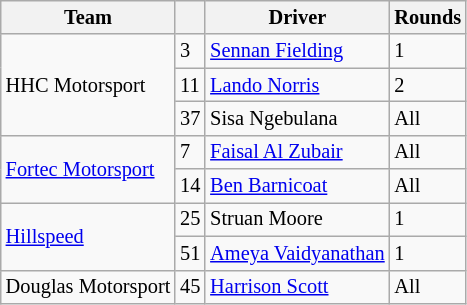<table class="wikitable" style="font-size: 85%;">
<tr>
<th>Team</th>
<th></th>
<th>Driver</th>
<th>Rounds</th>
</tr>
<tr>
<td rowspan=3>HHC Motorsport</td>
<td>3</td>
<td> <a href='#'>Sennan Fielding</a></td>
<td>1</td>
</tr>
<tr>
<td>11</td>
<td> <a href='#'>Lando Norris</a></td>
<td>2</td>
</tr>
<tr>
<td>37</td>
<td> Sisa Ngebulana</td>
<td>All</td>
</tr>
<tr>
<td rowspan=2><a href='#'>Fortec Motorsport</a></td>
<td>7</td>
<td> <a href='#'>Faisal Al Zubair</a></td>
<td>All</td>
</tr>
<tr>
<td>14</td>
<td> <a href='#'>Ben Barnicoat</a></td>
<td>All</td>
</tr>
<tr>
<td rowspan=2><a href='#'>Hillspeed</a></td>
<td>25</td>
<td> Struan Moore</td>
<td>1</td>
</tr>
<tr>
<td>51</td>
<td> <a href='#'>Ameya Vaidyanathan</a></td>
<td>1</td>
</tr>
<tr>
<td>Douglas Motorsport</td>
<td>45</td>
<td> <a href='#'>Harrison Scott</a></td>
<td>All</td>
</tr>
</table>
